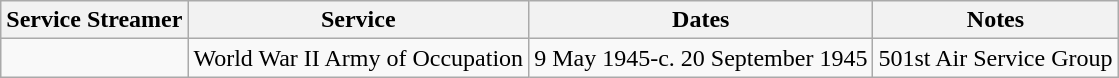<table class="wikitable">
<tr>
<th>Service Streamer</th>
<th>Service</th>
<th>Dates</th>
<th>Notes</th>
</tr>
<tr>
<td></td>
<td>World War II Army of Occupation</td>
<td>9 May 1945-c. 20 September 1945</td>
<td>501st Air Service Group</td>
</tr>
</table>
